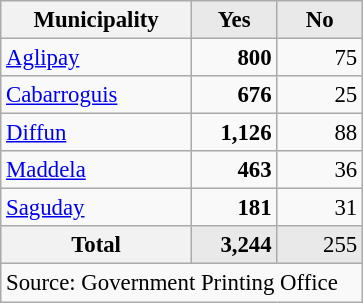<table class="wikitable" style="text-align:right; font-size:95%">
<tr>
<th width="120px" align="left">Municipality</th>
<th width="50px" align="center" style="background: #E9E9E9">Yes</th>
<th width="50px" align="center" style="background: #E9E9E9">No</th>
</tr>
<tr>
<td align="left"><a href='#'>Aglipay</a></td>
<td><strong>800</strong></td>
<td>75</td>
</tr>
<tr>
<td align="left"><a href='#'>Cabarroguis</a></td>
<td><strong>676</strong></td>
<td>25</td>
</tr>
<tr>
<td align="left"><a href='#'>Diffun</a></td>
<td><strong>1,126</strong></td>
<td>88</td>
</tr>
<tr>
<td align="left"><a href='#'>Maddela</a></td>
<td><strong>463</strong></td>
<td>36</td>
</tr>
<tr>
<td align="left"><a href='#'>Saguday</a></td>
<td><strong>181</strong></td>
<td>31</td>
</tr>
<tr style="background:#E9E9E9">
<th align="left"><strong>Total</strong></th>
<td><strong>3,244</strong></td>
<td>255</td>
</tr>
<tr>
<td colspan="3" align="left">Source: Government Printing Office</td>
</tr>
</table>
